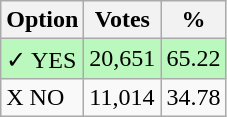<table class="wikitable">
<tr>
<th>Option</th>
<th>Votes</th>
<th>%</th>
</tr>
<tr>
<td style=background:#bbf8be>✓ YES</td>
<td style=background:#bbf8be>20,651</td>
<td style=background:#bbf8be>65.22</td>
</tr>
<tr>
<td>X NO</td>
<td>11,014</td>
<td>34.78</td>
</tr>
</table>
